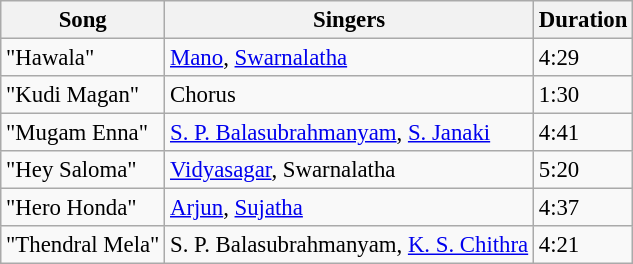<table class="wikitable" style="font-size:95%;">
<tr>
<th>Song</th>
<th>Singers</th>
<th>Duration</th>
</tr>
<tr>
<td>"Hawala"</td>
<td><a href='#'>Mano</a>, <a href='#'>Swarnalatha</a></td>
<td>4:29</td>
</tr>
<tr>
<td>"Kudi Magan"</td>
<td>Chorus</td>
<td>1:30</td>
</tr>
<tr>
<td>"Mugam Enna"</td>
<td><a href='#'>S. P. Balasubrahmanyam</a>, <a href='#'>S. Janaki</a></td>
<td>4:41</td>
</tr>
<tr>
<td>"Hey Saloma"</td>
<td><a href='#'>Vidyasagar</a>, Swarnalatha</td>
<td>5:20</td>
</tr>
<tr>
<td>"Hero Honda"</td>
<td><a href='#'>Arjun</a>, <a href='#'>Sujatha</a></td>
<td>4:37</td>
</tr>
<tr>
<td>"Thendral Mela"</td>
<td>S. P. Balasubrahmanyam, <a href='#'>K. S. Chithra</a></td>
<td>4:21</td>
</tr>
</table>
